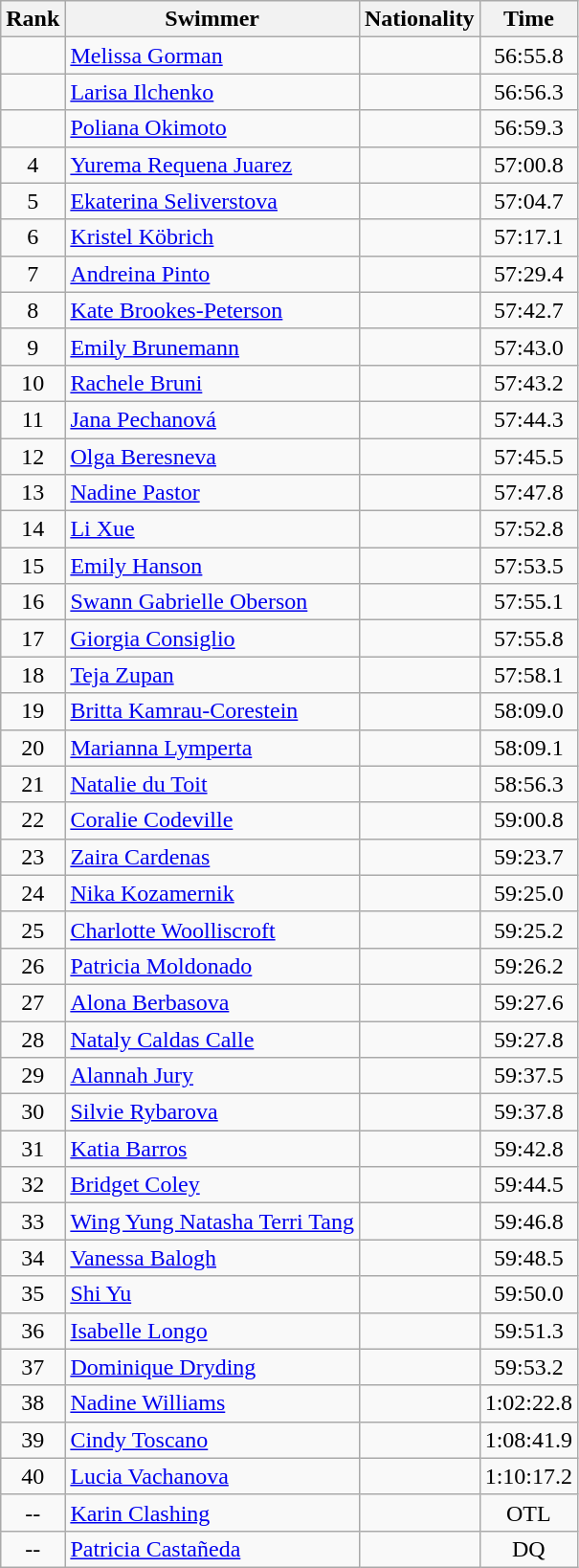<table class="wikitable" border="1" style="text-align:center">
<tr>
<th>Rank</th>
<th>Swimmer</th>
<th>Nationality</th>
<th>Time</th>
</tr>
<tr>
<td></td>
<td align=left><a href='#'>Melissa Gorman</a></td>
<td align=left></td>
<td>56:55.8</td>
</tr>
<tr>
<td></td>
<td align=left><a href='#'>Larisa Ilchenko</a></td>
<td align=left></td>
<td>56:56.3</td>
</tr>
<tr>
<td></td>
<td align=left><a href='#'>Poliana Okimoto</a></td>
<td align=left></td>
<td>56:59.3</td>
</tr>
<tr>
<td>4</td>
<td align=left><a href='#'>Yurema Requena Juarez</a></td>
<td align=left></td>
<td>57:00.8</td>
</tr>
<tr>
<td>5</td>
<td align=left><a href='#'>Ekaterina Seliverstova</a></td>
<td align=left></td>
<td>57:04.7</td>
</tr>
<tr>
<td>6</td>
<td align=left><a href='#'>Kristel Köbrich</a></td>
<td align=left></td>
<td>57:17.1</td>
</tr>
<tr>
<td>7</td>
<td align=left><a href='#'>Andreina Pinto</a></td>
<td align=left></td>
<td>57:29.4</td>
</tr>
<tr>
<td>8</td>
<td align=left><a href='#'>Kate Brookes-Peterson</a></td>
<td align=left></td>
<td>57:42.7</td>
</tr>
<tr>
<td>9</td>
<td align=left><a href='#'>Emily Brunemann</a></td>
<td align=left></td>
<td>57:43.0</td>
</tr>
<tr>
<td>10</td>
<td align=left><a href='#'>Rachele Bruni</a></td>
<td align=left></td>
<td>57:43.2</td>
</tr>
<tr>
<td>11</td>
<td align=left><a href='#'>Jana Pechanová</a></td>
<td align=left></td>
<td>57:44.3</td>
</tr>
<tr>
<td>12</td>
<td align=left><a href='#'>Olga Beresneva</a></td>
<td align=left></td>
<td>57:45.5</td>
</tr>
<tr>
<td>13</td>
<td align=left><a href='#'>Nadine Pastor</a></td>
<td align=left></td>
<td>57:47.8</td>
</tr>
<tr>
<td>14</td>
<td align=left><a href='#'>Li Xue</a></td>
<td align=left></td>
<td>57:52.8</td>
</tr>
<tr>
<td>15</td>
<td align=left><a href='#'>Emily Hanson</a></td>
<td align=left></td>
<td>57:53.5</td>
</tr>
<tr>
<td>16</td>
<td align=left><a href='#'>Swann Gabrielle Oberson</a></td>
<td align=left></td>
<td>57:55.1</td>
</tr>
<tr>
<td>17</td>
<td align=left><a href='#'>Giorgia Consiglio</a></td>
<td align=left></td>
<td>57:55.8</td>
</tr>
<tr>
<td>18</td>
<td align=left><a href='#'>Teja Zupan</a></td>
<td align=left></td>
<td>57:58.1</td>
</tr>
<tr>
<td>19</td>
<td align=left><a href='#'>Britta Kamrau-Corestein</a></td>
<td align=left></td>
<td>58:09.0</td>
</tr>
<tr>
<td>20</td>
<td align=left><a href='#'>Marianna Lymperta</a></td>
<td align=left></td>
<td>58:09.1</td>
</tr>
<tr>
<td>21</td>
<td align=left><a href='#'>Natalie du Toit</a></td>
<td align=left></td>
<td>58:56.3</td>
</tr>
<tr>
<td>22</td>
<td align=left><a href='#'>Coralie Codeville</a></td>
<td align=left></td>
<td>59:00.8</td>
</tr>
<tr>
<td>23</td>
<td align=left><a href='#'>Zaira Cardenas</a></td>
<td align=left></td>
<td>59:23.7</td>
</tr>
<tr>
<td>24</td>
<td align=left><a href='#'>Nika Kozamernik</a></td>
<td align=left></td>
<td>59:25.0</td>
</tr>
<tr>
<td>25</td>
<td align=left><a href='#'>Charlotte Woolliscroft</a></td>
<td align=left></td>
<td>59:25.2</td>
</tr>
<tr>
<td>26</td>
<td align=left><a href='#'>Patricia Moldonado</a></td>
<td align=left></td>
<td>59:26.2</td>
</tr>
<tr>
<td>27</td>
<td align=left><a href='#'>Alona Berbasova</a></td>
<td align=left></td>
<td>59:27.6</td>
</tr>
<tr>
<td>28</td>
<td align=left><a href='#'>Nataly Caldas Calle</a></td>
<td align=left></td>
<td>59:27.8</td>
</tr>
<tr>
<td>29</td>
<td align=left><a href='#'>Alannah Jury</a></td>
<td align=left></td>
<td>59:37.5</td>
</tr>
<tr>
<td>30</td>
<td align=left><a href='#'>Silvie Rybarova</a></td>
<td align=left></td>
<td>59:37.8</td>
</tr>
<tr>
<td>31</td>
<td align=left><a href='#'>Katia Barros</a></td>
<td align=left></td>
<td>59:42.8</td>
</tr>
<tr>
<td>32</td>
<td align=left><a href='#'>Bridget Coley</a></td>
<td align=left></td>
<td>59:44.5</td>
</tr>
<tr>
<td>33</td>
<td align=left><a href='#'>Wing Yung Natasha Terri Tang</a></td>
<td align=left></td>
<td>59:46.8</td>
</tr>
<tr>
<td>34</td>
<td align=left><a href='#'>Vanessa Balogh</a></td>
<td align=left></td>
<td>59:48.5</td>
</tr>
<tr>
<td>35</td>
<td align=left><a href='#'>Shi Yu</a></td>
<td align=left></td>
<td>59:50.0</td>
</tr>
<tr>
<td>36</td>
<td align=left><a href='#'>Isabelle Longo</a></td>
<td align=left></td>
<td>59:51.3</td>
</tr>
<tr>
<td>37</td>
<td align=left><a href='#'>Dominique Dryding</a></td>
<td align=left></td>
<td>59:53.2</td>
</tr>
<tr>
<td>38</td>
<td align=left><a href='#'>Nadine Williams</a></td>
<td align=left></td>
<td>1:02:22.8</td>
</tr>
<tr>
<td>39</td>
<td align=left><a href='#'>Cindy Toscano</a></td>
<td align=left></td>
<td>1:08:41.9</td>
</tr>
<tr>
<td>40</td>
<td align=left><a href='#'>Lucia Vachanova</a></td>
<td align=left></td>
<td>1:10:17.2</td>
</tr>
<tr>
<td>--</td>
<td align=left><a href='#'>Karin Clashing</a></td>
<td align=left></td>
<td>OTL</td>
</tr>
<tr>
<td>--</td>
<td align=left><a href='#'>Patricia Castañeda</a></td>
<td align=left></td>
<td>DQ</td>
</tr>
</table>
